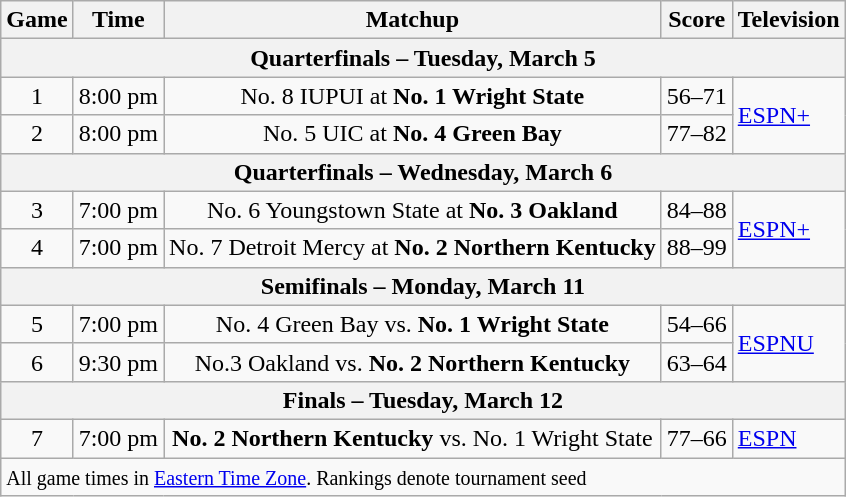<table class="wikitable">
<tr>
<th>Game</th>
<th>Time</th>
<th>Matchup</th>
<th>Score</th>
<th>Television</th>
</tr>
<tr>
<th colspan=5>Quarterfinals – Tuesday, March 5</th>
</tr>
<tr>
<td align=center>1</td>
<td>8:00 pm</td>
<td align=center>No. 8 IUPUI at <strong>No. 1 Wright State</strong></td>
<td align=center>56–71</td>
<td rowspan=2><a href='#'>ESPN+</a></td>
</tr>
<tr>
<td align=center>2</td>
<td>8:00 pm</td>
<td align=center>No. 5 UIC at <strong>No. 4 Green Bay</strong></td>
<td align=center>77–82</td>
</tr>
<tr>
<th colspan=5>Quarterfinals – Wednesday, March 6</th>
</tr>
<tr>
<td align=center>3</td>
<td>7:00 pm</td>
<td align=center>No. 6 Youngstown State at <strong>No. 3 Oakland</strong></td>
<td align=center>84–88</td>
<td rowspan=2><a href='#'>ESPN+</a></td>
</tr>
<tr>
<td align=center>4</td>
<td>7:00 pm</td>
<td align=center>No. 7 Detroit Mercy at <strong>No. 2 Northern Kentucky</strong></td>
<td align=center>88–99</td>
</tr>
<tr>
<th colspan=5>Semifinals – Monday, March 11</th>
</tr>
<tr>
<td align=center>5</td>
<td>7:00 pm</td>
<td align=center>No. 4 Green Bay vs. <strong>No. 1 Wright State</strong></td>
<td align=center>54–66</td>
<td rowspan=2><a href='#'>ESPNU</a></td>
</tr>
<tr>
<td align=center>6</td>
<td>9:30 pm</td>
<td align=center>No.3 Oakland vs. <strong>No. 2 Northern Kentucky</strong></td>
<td align=center>63–64</td>
</tr>
<tr>
<th colspan=5>Finals – Tuesday, March 12</th>
</tr>
<tr>
<td align=center>7</td>
<td>7:00 pm</td>
<td align=center><strong>No. 2 Northern Kentucky</strong> vs. No. 1 Wright State</td>
<td align=center>77–66</td>
<td><a href='#'>ESPN</a></td>
</tr>
<tr>
<td colspan=5><small>All game times in <a href='#'>Eastern Time Zone</a>. Rankings denote tournament seed</small></td>
</tr>
</table>
